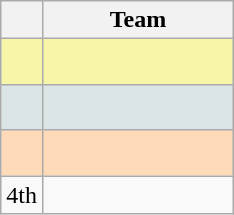<table class="wikitable" style="text-align:center">
<tr>
<th width=15></th>
<th width=120>Team</th>
</tr>
<tr bgcolor="#F7F6A8">
<td align="center" style="height:23px"></td>
<td align=left></td>
</tr>
<tr bgcolor="#DCE5E5">
<td align="center" style="height:23px"></td>
<td align=left></td>
</tr>
<tr bgcolor="#FFDAB9">
<td align="center" style="height:23px"></td>
<td align=left></td>
</tr>
<tr>
<td>4th</td>
<td align=left></td>
</tr>
</table>
